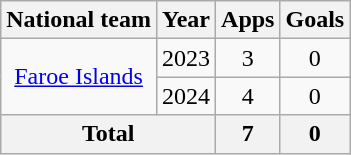<table class="wikitable" style="text-align: center;">
<tr>
<th>National team</th>
<th>Year</th>
<th>Apps</th>
<th>Goals</th>
</tr>
<tr>
<td rowspan="2"><a href='#'>Faroe Islands</a></td>
<td>2023</td>
<td>3</td>
<td>0</td>
</tr>
<tr>
<td>2024</td>
<td>4</td>
<td>0</td>
</tr>
<tr>
<th colspan="2">Total</th>
<th>7</th>
<th>0</th>
</tr>
</table>
